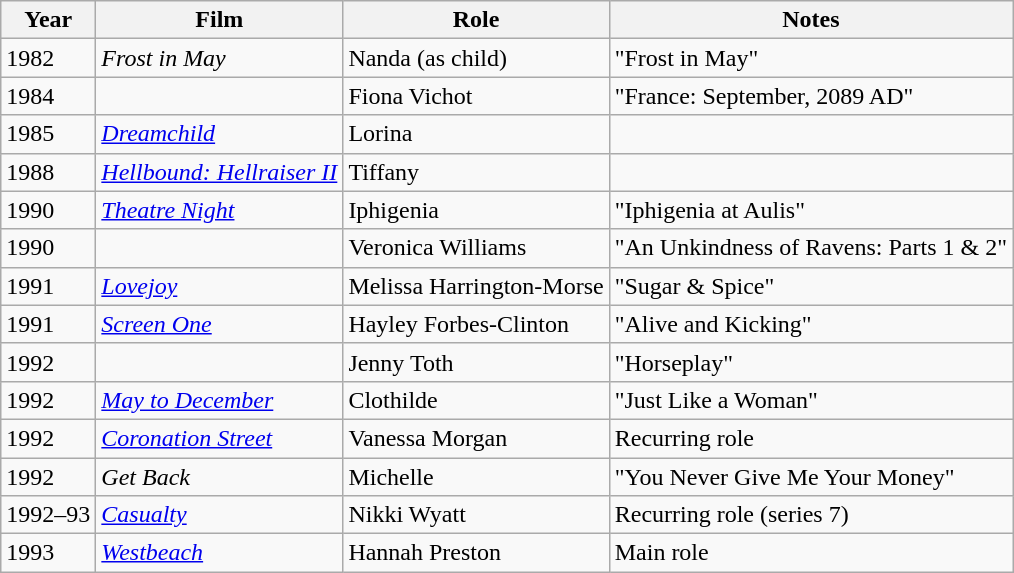<table class="wikitable sortable">
<tr>
<th>Year</th>
<th>Film</th>
<th>Role</th>
<th class="unsortable">Notes</th>
</tr>
<tr>
<td>1982</td>
<td><em>Frost in May</em></td>
<td>Nanda (as child)</td>
<td>"Frost in May"</td>
</tr>
<tr>
<td>1984</td>
<td><em></em></td>
<td>Fiona Vichot</td>
<td>"France: September, 2089 AD"</td>
</tr>
<tr>
<td>1985</td>
<td><em><a href='#'>Dreamchild</a></em></td>
<td>Lorina</td>
<td></td>
</tr>
<tr>
<td>1988</td>
<td><em><a href='#'>Hellbound: Hellraiser II</a></em></td>
<td>Tiffany</td>
<td></td>
</tr>
<tr>
<td>1990</td>
<td><em><a href='#'>Theatre Night</a></em></td>
<td>Iphigenia</td>
<td>"Iphigenia at Aulis"</td>
</tr>
<tr>
<td>1990</td>
<td><em></em></td>
<td>Veronica Williams</td>
<td>"An Unkindness of Ravens: Parts 1 & 2"</td>
</tr>
<tr>
<td>1991</td>
<td><em><a href='#'>Lovejoy</a></em></td>
<td>Melissa Harrington-Morse</td>
<td>"Sugar & Spice"</td>
</tr>
<tr>
<td>1991</td>
<td><em><a href='#'>Screen One</a></em></td>
<td>Hayley Forbes-Clinton</td>
<td>"Alive and Kicking"</td>
</tr>
<tr>
<td>1992</td>
<td><em></em></td>
<td>Jenny Toth</td>
<td>"Horseplay"</td>
</tr>
<tr>
<td>1992</td>
<td><em><a href='#'>May to December</a></em></td>
<td>Clothilde</td>
<td>"Just Like a Woman"</td>
</tr>
<tr>
<td>1992</td>
<td><em><a href='#'>Coronation Street</a></em></td>
<td>Vanessa Morgan</td>
<td>Recurring role</td>
</tr>
<tr>
<td>1992</td>
<td><em>Get Back</em></td>
<td>Michelle</td>
<td>"You Never Give Me Your Money"</td>
</tr>
<tr>
<td>1992–93</td>
<td><em><a href='#'>Casualty</a></em></td>
<td>Nikki Wyatt</td>
<td>Recurring role (series 7)</td>
</tr>
<tr>
<td>1993</td>
<td><em><a href='#'>Westbeach</a></em></td>
<td>Hannah Preston</td>
<td>Main role</td>
</tr>
</table>
